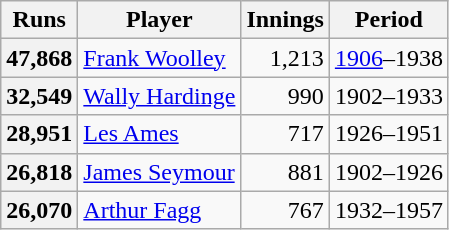<table class="wikitable">
<tr>
<th>Runs</th>
<th>Player</th>
<th>Innings</th>
<th>Period</th>
</tr>
<tr>
<th>47,868</th>
<td><a href='#'>Frank Woolley</a></td>
<td align="right">1,213</td>
<td><a href='#'>1906</a>–1938</td>
</tr>
<tr>
<th>32,549</th>
<td><a href='#'>Wally Hardinge</a></td>
<td align="right">990</td>
<td>1902–1933</td>
</tr>
<tr>
<th>28,951</th>
<td><a href='#'>Les Ames</a></td>
<td align="right">717</td>
<td>1926–1951</td>
</tr>
<tr>
<th>26,818</th>
<td><a href='#'>James Seymour</a></td>
<td align="right">881</td>
<td>1902–1926</td>
</tr>
<tr>
<th>26,070</th>
<td><a href='#'>Arthur Fagg</a></td>
<td align="right">767</td>
<td>1932–1957</td>
</tr>
</table>
